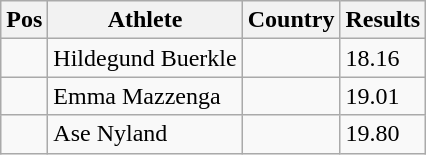<table class="wikitable">
<tr>
<th>Pos</th>
<th>Athlete</th>
<th>Country</th>
<th>Results</th>
</tr>
<tr>
<td align="center"></td>
<td>Hildegund Buerkle</td>
<td></td>
<td>18.16</td>
</tr>
<tr>
<td align="center"></td>
<td>Emma Mazzenga</td>
<td></td>
<td>19.01</td>
</tr>
<tr>
<td align="center"></td>
<td>Ase Nyland</td>
<td></td>
<td>19.80</td>
</tr>
</table>
